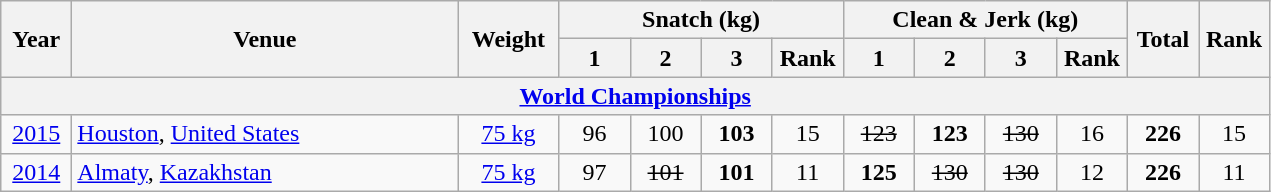<table class = "wikitable" style="text-align:center;">
<tr>
<th rowspan=2 width=40>Year</th>
<th rowspan=2 width=250>Venue</th>
<th rowspan=2 width=60>Weight</th>
<th colspan=4>Snatch (kg)</th>
<th colspan=4>Clean & Jerk (kg)</th>
<th rowspan=2 width=40>Total</th>
<th rowspan=2 width=40>Rank</th>
</tr>
<tr>
<th width=40>1</th>
<th width=40>2</th>
<th width=40>3</th>
<th width=40>Rank</th>
<th width=40>1</th>
<th width=40>2</th>
<th width=40>3</th>
<th width=40>Rank</th>
</tr>
<tr>
<th colspan=13><a href='#'>World Championships</a></th>
</tr>
<tr>
<td><a href='#'>2015</a></td>
<td align=left> <a href='#'>Houston</a>, <a href='#'>United States</a></td>
<td><a href='#'>75 kg</a></td>
<td>96</td>
<td>100</td>
<td><strong>103</strong></td>
<td>15</td>
<td><s>123</s></td>
<td><strong>123</strong></td>
<td><s>130</s></td>
<td>16</td>
<td><strong>226</strong></td>
<td>15</td>
</tr>
<tr>
<td><a href='#'>2014</a></td>
<td align=left> <a href='#'>Almaty</a>, <a href='#'>Kazakhstan</a></td>
<td><a href='#'>75 kg</a></td>
<td>97</td>
<td><s>101</s></td>
<td><strong>101</strong></td>
<td>11</td>
<td><strong>125</strong></td>
<td><s>130</s></td>
<td><s>130</s></td>
<td>12</td>
<td><strong>226</strong></td>
<td>11</td>
</tr>
</table>
